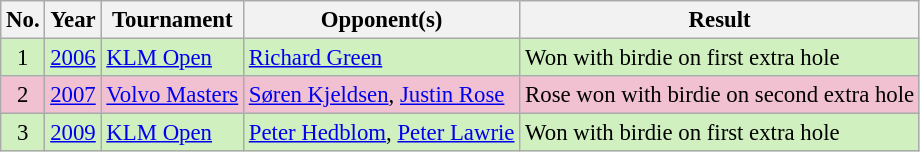<table class="wikitable" style="font-size:95%;">
<tr>
<th>No.</th>
<th>Year</th>
<th>Tournament</th>
<th>Opponent(s)</th>
<th>Result</th>
</tr>
<tr style="background:#D0F0C0;">
<td align=center>1</td>
<td><a href='#'>2006</a></td>
<td><a href='#'>KLM Open</a></td>
<td> <a href='#'>Richard Green</a></td>
<td>Won with birdie on first extra hole</td>
</tr>
<tr style="background:#F2C1D1;">
<td align=center>2</td>
<td><a href='#'>2007</a></td>
<td><a href='#'>Volvo Masters</a></td>
<td> <a href='#'>Søren Kjeldsen</a>,  <a href='#'>Justin Rose</a></td>
<td>Rose won with birdie on second extra hole</td>
</tr>
<tr style="background:#D0F0C0;">
<td align=center>3</td>
<td><a href='#'>2009</a></td>
<td><a href='#'>KLM Open</a></td>
<td> <a href='#'>Peter Hedblom</a>,  <a href='#'>Peter Lawrie</a></td>
<td>Won with birdie on first extra hole</td>
</tr>
</table>
